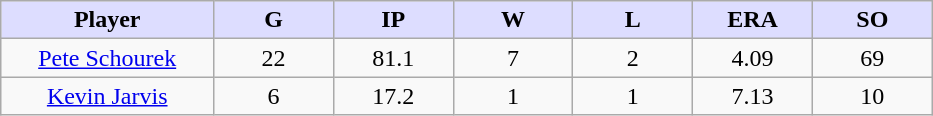<table class="wikitable sortable">
<tr>
<th style="background:#ddf; width:16%;">Player</th>
<th style="background:#ddf; width:9%;">G</th>
<th style="background:#ddf; width:9%;">IP</th>
<th style="background:#ddf; width:9%;">W</th>
<th style="background:#ddf; width:9%;">L</th>
<th style="background:#ddf; width:9%;">ERA</th>
<th style="background:#ddf; width:9%;">SO</th>
</tr>
<tr align=center>
<td><a href='#'>Pete Schourek</a></td>
<td>22</td>
<td>81.1</td>
<td>7</td>
<td>2</td>
<td>4.09</td>
<td>69</td>
</tr>
<tr align=center>
<td><a href='#'>Kevin Jarvis</a></td>
<td>6</td>
<td>17.2</td>
<td>1</td>
<td>1</td>
<td>7.13</td>
<td>10</td>
</tr>
</table>
